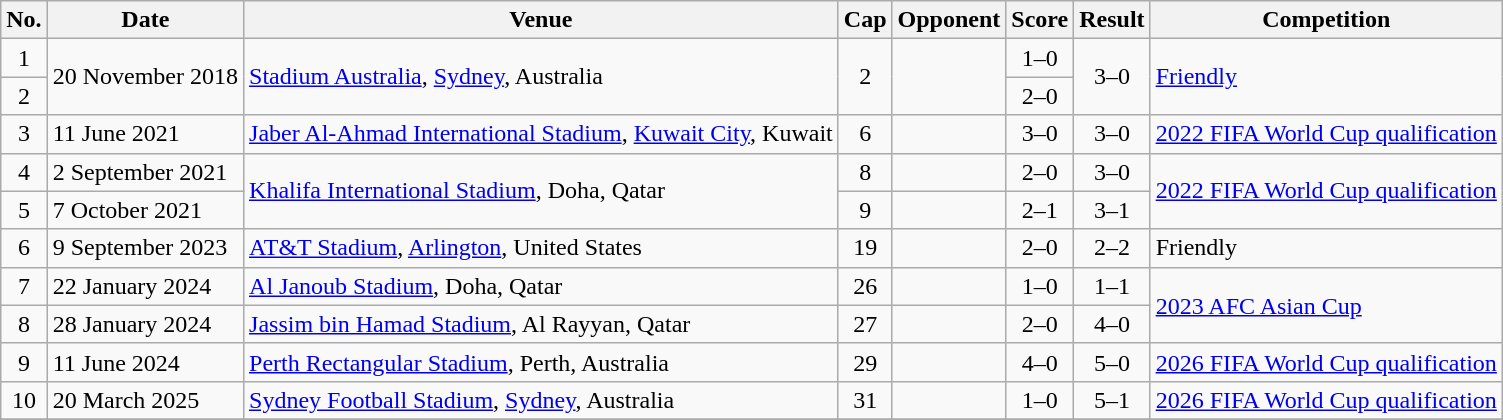<table class="wikitable sortable">
<tr>
<th scope="col">No.</th>
<th scope="col" data-sort-type="date">Date</th>
<th scope="col">Venue</th>
<th scope="col">Cap</th>
<th scope="col">Opponent</th>
<th scope="col">Score</th>
<th scope="col">Result</th>
<th scope="col">Competition</th>
</tr>
<tr>
<td style="text-align:center">1</td>
<td rowspan="2">20 November 2018</td>
<td rowspan="2"><a href='#'>Stadium Australia</a>, <a href='#'>Sydney</a>, Australia</td>
<td rowspan=2 style="text-align:center">2</td>
<td rowspan="2"></td>
<td style="text-align:center">1–0</td>
<td rowspan="2" style="text-align:center">3–0</td>
<td rowspan="2"><a href='#'>Friendly</a></td>
</tr>
<tr>
<td style="text-align:center">2</td>
<td style="text-align:center">2–0</td>
</tr>
<tr>
<td style="text-align:center">3</td>
<td>11 June 2021</td>
<td><a href='#'>Jaber Al-Ahmad International Stadium</a>, <a href='#'>Kuwait City</a>, Kuwait</td>
<td style="text-align:center">6</td>
<td></td>
<td style="text-align:center">3–0</td>
<td style="text-align:center">3–0</td>
<td><a href='#'>2022 FIFA World Cup qualification</a></td>
</tr>
<tr>
<td style="text-align:center">4</td>
<td>2 September 2021</td>
<td rowspan=2><a href='#'>Khalifa International Stadium</a>, Doha, Qatar</td>
<td style="text-align:center">8</td>
<td></td>
<td style="text-align:center">2–0</td>
<td style="text-align:center">3–0</td>
<td rowspan=2><a href='#'>2022 FIFA World Cup qualification</a></td>
</tr>
<tr>
<td style="text-align:center">5</td>
<td>7 October 2021</td>
<td style="text-align:center">9</td>
<td></td>
<td style="text-align:center">2–1</td>
<td style="text-align:center">3–1</td>
</tr>
<tr>
<td style="text-align:center">6</td>
<td>9 September 2023</td>
<td><a href='#'>AT&T Stadium</a>, <a href='#'>Arlington</a>, United States</td>
<td style="text-align:center">19</td>
<td></td>
<td style="text-align:center">2–0</td>
<td style="text-align:center">2–2</td>
<td>Friendly</td>
</tr>
<tr>
<td style="text-align:center">7</td>
<td>22 January 2024</td>
<td><a href='#'>Al Janoub Stadium</a>, Doha, Qatar</td>
<td style="text-align:center">26</td>
<td></td>
<td style="text-align:center">1–0</td>
<td style="text-align:center">1–1</td>
<td rowspan=2><a href='#'>2023 AFC Asian Cup</a></td>
</tr>
<tr>
<td style="text-align:center">8</td>
<td>28 January 2024</td>
<td><a href='#'>Jassim bin Hamad Stadium</a>, Al Rayyan, Qatar</td>
<td style="text-align:center">27</td>
<td></td>
<td style="text-align:center">2–0</td>
<td style="text-align:center">4–0</td>
</tr>
<tr>
<td style="text-align:center">9</td>
<td>11 June 2024</td>
<td><a href='#'>Perth Rectangular Stadium</a>, Perth, Australia</td>
<td style="text-align:center">29</td>
<td></td>
<td style="text-align:center">4–0</td>
<td style="text-align:center">5–0</td>
<td><a href='#'>2026 FIFA World Cup qualification</a></td>
</tr>
<tr>
<td style="text-align:center">10</td>
<td>20 March 2025</td>
<td><a href='#'>Sydney Football Stadium</a>, <a href='#'>Sydney</a>, Australia</td>
<td style="text-align:center">31</td>
<td></td>
<td style="text-align:center">1–0</td>
<td style="text-align:center">5–1</td>
<td><a href='#'>2026 FIFA World Cup qualification</a></td>
</tr>
<tr>
</tr>
</table>
